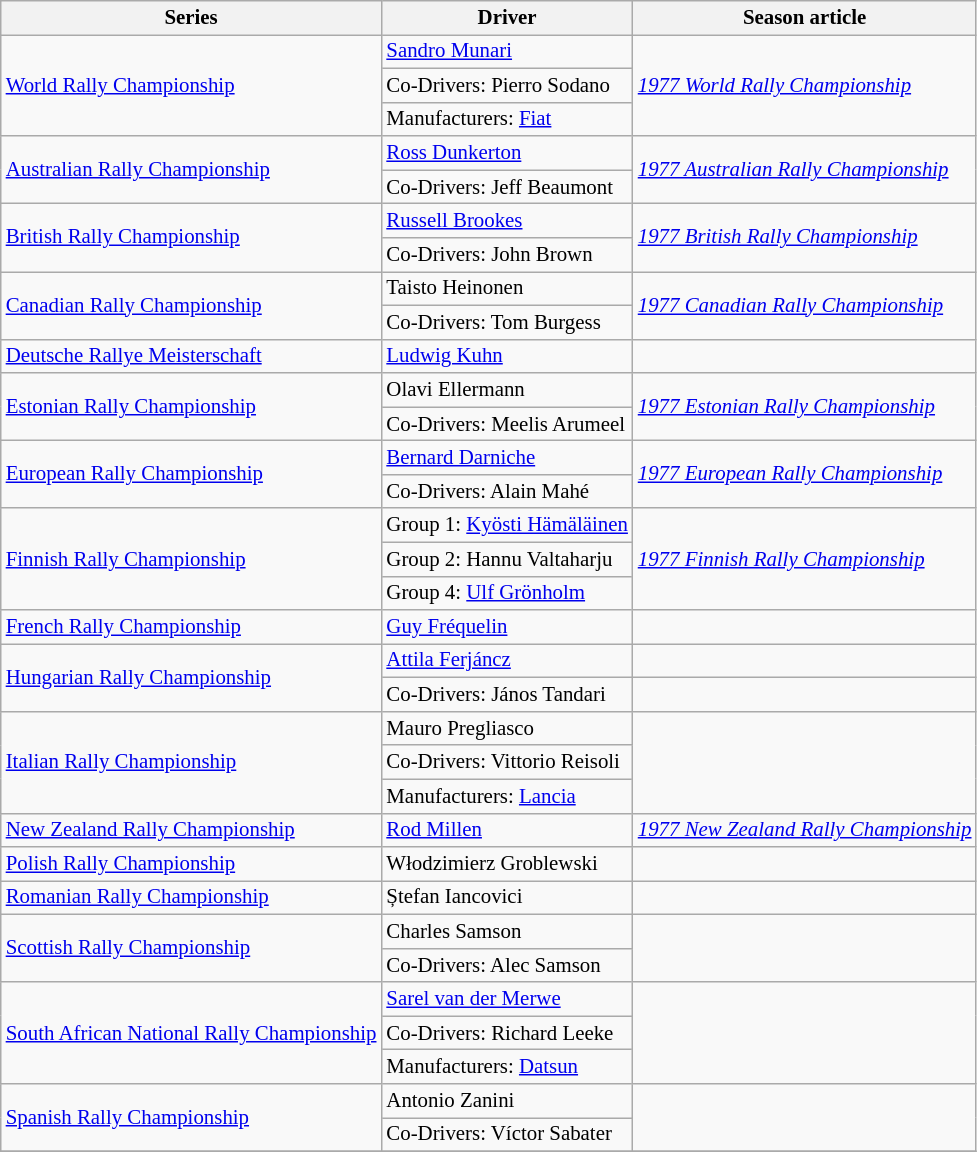<table class="wikitable" style="font-size: 87%;">
<tr>
<th>Series</th>
<th>Driver</th>
<th>Season article</th>
</tr>
<tr>
<td rowspan=3><a href='#'>World Rally Championship</a></td>
<td> <a href='#'>Sandro Munari</a></td>
<td rowspan=3><em><a href='#'>1977 World Rally Championship</a></em></td>
</tr>
<tr>
<td>Co-Drivers:  Pierro Sodano</td>
</tr>
<tr>
<td>Manufacturers:  <a href='#'>Fiat</a></td>
</tr>
<tr>
<td rowspan=2><a href='#'>Australian Rally Championship</a></td>
<td> <a href='#'>Ross Dunkerton</a></td>
<td rowspan=2><em><a href='#'>1977 Australian Rally Championship</a></em></td>
</tr>
<tr>
<td>Co-Drivers:  Jeff Beaumont</td>
</tr>
<tr>
<td rowspan=2><a href='#'>British Rally Championship</a></td>
<td> <a href='#'>Russell Brookes</a></td>
<td rowspan=2><em><a href='#'>1977 British Rally Championship</a></em></td>
</tr>
<tr>
<td>Co-Drivers:  John Brown</td>
</tr>
<tr>
<td rowspan=2><a href='#'>Canadian Rally Championship</a></td>
<td> Taisto Heinonen</td>
<td rowspan=2><em><a href='#'>1977 Canadian Rally Championship</a></em></td>
</tr>
<tr>
<td>Co-Drivers:  Tom Burgess</td>
</tr>
<tr>
<td><a href='#'>Deutsche Rallye Meisterschaft</a></td>
<td> <a href='#'>Ludwig Kuhn</a></td>
<td></td>
</tr>
<tr>
<td rowspan=2><a href='#'>Estonian Rally Championship</a></td>
<td> Olavi Ellermann</td>
<td rowspan=2><em><a href='#'>1977 Estonian Rally Championship</a></em></td>
</tr>
<tr>
<td>Co-Drivers:  Meelis Arumeel</td>
</tr>
<tr>
<td rowspan=2><a href='#'>European Rally Championship</a></td>
<td> <a href='#'>Bernard Darniche</a></td>
<td rowspan=2><em><a href='#'>1977 European Rally Championship</a></em></td>
</tr>
<tr>
<td>Co-Drivers:  Alain Mahé</td>
</tr>
<tr>
<td rowspan=3><a href='#'>Finnish Rally Championship</a></td>
<td>Group 1:  <a href='#'>Kyösti Hämäläinen</a></td>
<td rowspan=3><em><a href='#'>1977 Finnish Rally Championship</a></em></td>
</tr>
<tr>
<td>Group 2:  Hannu Valtaharju</td>
</tr>
<tr>
<td>Group 4:  <a href='#'>Ulf Grönholm</a></td>
</tr>
<tr>
<td><a href='#'>French Rally Championship</a></td>
<td> <a href='#'>Guy Fréquelin</a></td>
<td></td>
</tr>
<tr>
<td rowspan=2><a href='#'>Hungarian Rally Championship</a></td>
<td> <a href='#'>Attila Ferjáncz</a></td>
<td></td>
</tr>
<tr>
<td>Co-Drivers:  János Tandari</td>
</tr>
<tr>
<td rowspan=3><a href='#'>Italian Rally Championship</a></td>
<td> Mauro Pregliasco</td>
<td rowspan=3></td>
</tr>
<tr>
<td>Co-Drivers:  Vittorio Reisoli</td>
</tr>
<tr>
<td>Manufacturers:  <a href='#'>Lancia</a></td>
</tr>
<tr>
<td><a href='#'>New Zealand Rally Championship</a></td>
<td> <a href='#'>Rod Millen</a></td>
<td><em><a href='#'>1977 New Zealand Rally Championship</a></em></td>
</tr>
<tr>
<td><a href='#'>Polish Rally Championship</a></td>
<td> Włodzimierz Groblewski</td>
<td></td>
</tr>
<tr>
<td><a href='#'>Romanian Rally Championship</a></td>
<td> Ștefan Iancovici</td>
<td></td>
</tr>
<tr>
<td rowspan=2><a href='#'>Scottish Rally Championship</a></td>
<td> Charles Samson</td>
<td rowspan=2></td>
</tr>
<tr>
<td>Co-Drivers:  Alec Samson</td>
</tr>
<tr>
<td rowspan=3><a href='#'>South African National Rally Championship</a></td>
<td> <a href='#'>Sarel van der Merwe</a></td>
<td rowspan=3></td>
</tr>
<tr>
<td>Co-Drivers:  Richard Leeke</td>
</tr>
<tr>
<td>Manufacturers:  <a href='#'>Datsun</a></td>
</tr>
<tr>
<td rowspan=2><a href='#'>Spanish Rally Championship</a></td>
<td> Antonio Zanini</td>
<td rowspan=2></td>
</tr>
<tr>
<td>Co-Drivers:  Víctor Sabater</td>
</tr>
<tr>
</tr>
</table>
